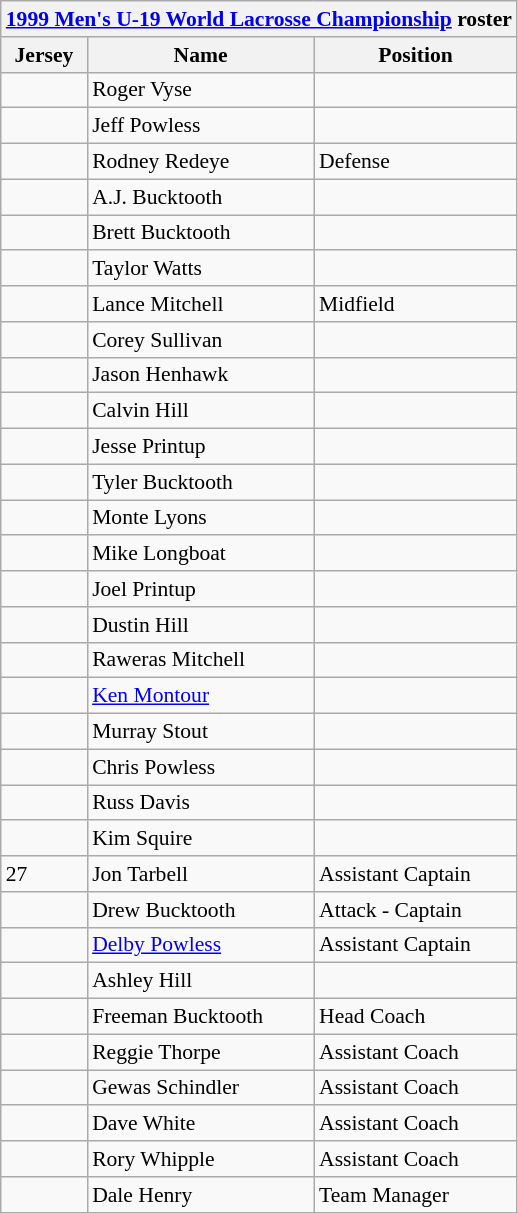<table class="wikitable collapsible collapsed" style="font-size: 90%">
<tr>
<th colspan="3"><a href='#'>1999 Men's U-19 World Lacrosse Championship</a> roster</th>
</tr>
<tr>
<th>Jersey</th>
<th>Name</th>
<th>Position</th>
</tr>
<tr>
<td></td>
<td>Roger Vyse</td>
<td></td>
</tr>
<tr>
<td></td>
<td>Jeff Powless</td>
<td></td>
</tr>
<tr>
<td></td>
<td>Rodney Redeye</td>
<td>Defense</td>
</tr>
<tr>
<td></td>
<td>A.J. Bucktooth</td>
<td></td>
</tr>
<tr>
<td></td>
<td>Brett Bucktooth</td>
<td></td>
</tr>
<tr>
<td></td>
<td>Taylor Watts</td>
<td></td>
</tr>
<tr>
<td></td>
<td>Lance Mitchell</td>
<td>Midfield</td>
</tr>
<tr>
<td></td>
<td>Corey Sullivan</td>
<td></td>
</tr>
<tr>
<td></td>
<td>Jason Henhawk</td>
<td></td>
</tr>
<tr>
<td></td>
<td>Calvin Hill</td>
<td></td>
</tr>
<tr>
<td></td>
<td>Jesse Printup</td>
<td></td>
</tr>
<tr>
<td></td>
<td>Tyler Bucktooth</td>
<td></td>
</tr>
<tr>
<td></td>
<td>Monte Lyons</td>
<td></td>
</tr>
<tr>
<td></td>
<td>Mike Longboat</td>
<td></td>
</tr>
<tr>
<td></td>
<td>Joel Printup</td>
<td></td>
</tr>
<tr>
<td></td>
<td>Dustin Hill</td>
<td></td>
</tr>
<tr>
<td></td>
<td>Raweras Mitchell</td>
<td></td>
</tr>
<tr>
<td></td>
<td><a href='#'>Ken Montour</a></td>
<td></td>
</tr>
<tr>
<td></td>
<td>Murray Stout</td>
<td></td>
</tr>
<tr>
<td></td>
<td>Chris Powless</td>
<td></td>
</tr>
<tr>
<td></td>
<td>Russ Davis</td>
<td></td>
</tr>
<tr>
<td></td>
<td>Kim Squire</td>
<td></td>
</tr>
<tr>
<td>27</td>
<td>Jon Tarbell</td>
<td>Assistant Captain</td>
</tr>
<tr>
<td></td>
<td>Drew Bucktooth</td>
<td>Attack - Captain</td>
</tr>
<tr>
<td></td>
<td><a href='#'>Delby Powless</a></td>
<td>Assistant Captain</td>
</tr>
<tr>
<td></td>
<td>Ashley Hill</td>
<td></td>
</tr>
<tr>
<td></td>
<td>Freeman Bucktooth</td>
<td>Head Coach</td>
</tr>
<tr>
<td></td>
<td>Reggie Thorpe</td>
<td>Assistant Coach</td>
</tr>
<tr>
<td></td>
<td>Gewas Schindler</td>
<td>Assistant Coach</td>
</tr>
<tr>
<td></td>
<td>Dave White</td>
<td>Assistant Coach</td>
</tr>
<tr>
<td></td>
<td>Rory Whipple</td>
<td>Assistant Coach</td>
</tr>
<tr>
<td></td>
<td>Dale Henry</td>
<td>Team Manager</td>
</tr>
</table>
